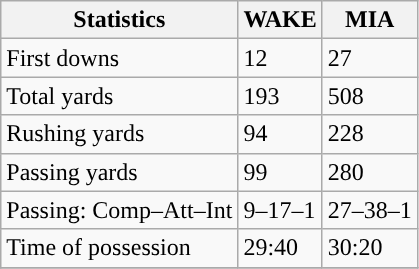<table class="wikitable" style="float: left;">
<tr>
<th>Statistics</th>
<th>WAKE</th>
<th>MIA</th>
</tr>
<tr>
<td>First downs</td>
<td>12</td>
<td>27</td>
</tr>
<tr>
<td>Total yards</td>
<td>193</td>
<td>508</td>
</tr>
<tr>
<td>Rushing yards</td>
<td>94</td>
<td>228</td>
</tr>
<tr>
<td>Passing yards</td>
<td>99</td>
<td>280</td>
</tr>
<tr>
<td>Passing: Comp–Att–Int</td>
<td>9–17–1</td>
<td>27–38–1</td>
</tr>
<tr>
<td>Time of possession</td>
<td>29:40</td>
<td>30:20</td>
</tr>
<tr>
</tr>
</table>
